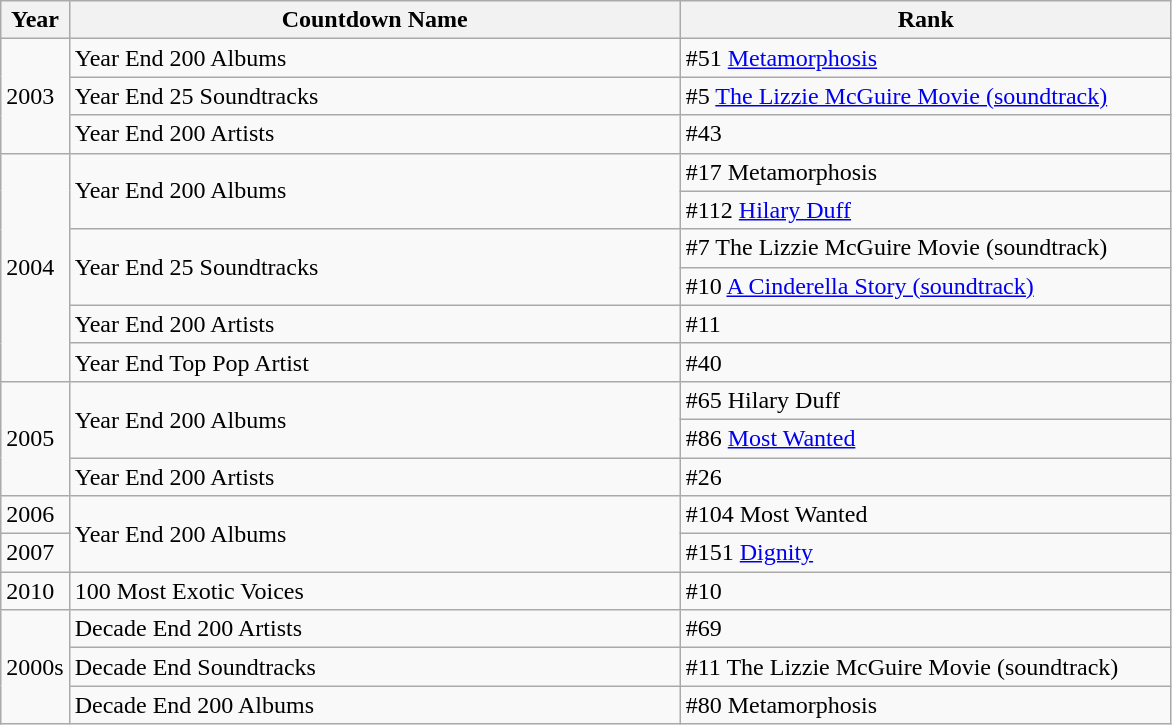<table class="wikitable sortable">
<tr>
<th scope="col" style="width:1em;">Year</th>
<th scope="col" style="width:25em;">Countdown Name</th>
<th scope="col" style="width:20em;">Rank</th>
</tr>
<tr>
<td rowspan=3>2003</td>
<td>Year End 200 Albums</td>
<td>#51 <a href='#'>Metamorphosis</a></td>
</tr>
<tr>
<td>Year End 25 Soundtracks</td>
<td>#5 <a href='#'>The Lizzie McGuire Movie (soundtrack)</a></td>
</tr>
<tr>
<td>Year End 200 Artists</td>
<td>#43</td>
</tr>
<tr>
<td rowspan=6>2004</td>
<td rowspan=2>Year End 200 Albums</td>
<td>#17 Metamorphosis</td>
</tr>
<tr>
<td>#112 <a href='#'>Hilary Duff</a></td>
</tr>
<tr>
<td rowspan=2>Year End 25 Soundtracks</td>
<td>#7 The Lizzie McGuire Movie (soundtrack)</td>
</tr>
<tr>
<td>#10 <a href='#'>A Cinderella Story (soundtrack)</a></td>
</tr>
<tr>
<td>Year End 200 Artists</td>
<td>#11</td>
</tr>
<tr>
<td>Year End Top Pop Artist</td>
<td>#40</td>
</tr>
<tr>
<td rowspan=3>2005</td>
<td rowspan=2>Year End 200 Albums</td>
<td>#65 Hilary Duff</td>
</tr>
<tr>
<td>#86 <a href='#'>Most Wanted</a></td>
</tr>
<tr>
<td>Year End 200 Artists</td>
<td>#26</td>
</tr>
<tr>
<td>2006</td>
<td rowspan=2>Year End 200 Albums</td>
<td>#104 Most Wanted</td>
</tr>
<tr>
<td>2007</td>
<td>#151 <a href='#'>Dignity</a></td>
</tr>
<tr>
<td>2010</td>
<td>100 Most Exotic Voices</td>
<td>#10</td>
</tr>
<tr>
<td rowspan=3>2000s</td>
<td>Decade End 200 Artists</td>
<td>#69</td>
</tr>
<tr>
<td>Decade End Soundtracks</td>
<td>#11 The Lizzie McGuire Movie (soundtrack)</td>
</tr>
<tr>
<td>Decade End 200 Albums</td>
<td>#80 Metamorphosis</td>
</tr>
</table>
